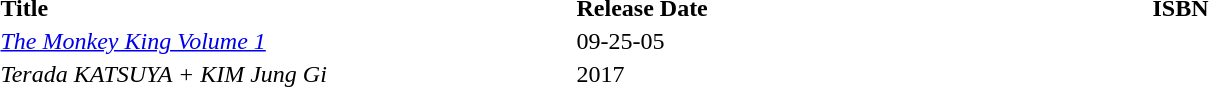<table>
<tr>
<th align=left>Title</th>
<th align=left>Release Date</th>
<th align=left>ISBN</th>
</tr>
<tr>
<td width="380"><em> <a href='#'>The Monkey King Volume 1</a> </em></td>
<td width="380">09-25-05</td>
<td></td>
</tr>
<tr>
<td width="380"><em>Terada KATSUYA + KIM Jung Gi</em></td>
<td width="380">2017</td>
<td></td>
</tr>
</table>
